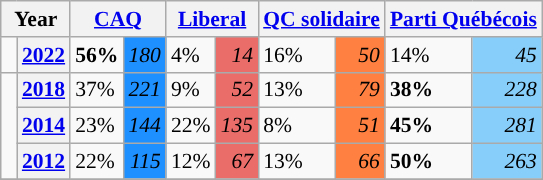<table class="wikitable" style="width:400; font-size:90%; margin-left:1em;">
<tr>
<th colspan="2" scope="col">Year</th>
<th colspan="2" scope="col"><a href='#'>CAQ</a></th>
<th colspan="2" scope="col"><a href='#'>Liberal</a></th>
<th colspan="2" scope="col"><a href='#'>QC solidaire</a></th>
<th colspan="2" scope="col"><a href='#'>Parti Québécois</a></th>
</tr>
<tr>
<td style="width: 0.25em; background-color: "></td>
<th><a href='#'>2022</a></th>
<td><strong>56%</strong></td>
<td style="text-align:right; background:#1E90FF;"><em>180</em></td>
<td>4%</td>
<td style="text-align:right; background:#EA6D6A;"><em>14</em></td>
<td>16%</td>
<td style="text-align:right; background:#FF8040;"><em>50</em></td>
<td>14%</td>
<td style="text-align:right; background:#87CEFA;"><em>45</em></td>
</tr>
<tr>
<td rowspan="3" style="width: 0.25em; background-color: "></td>
<th><a href='#'>2018</a></th>
<td>37%</td>
<td style="text-align:right; background:#1E90FF;"><em>221</em></td>
<td>9%</td>
<td style="text-align:right; background:#EA6D6A;"><em>52</em></td>
<td>13%</td>
<td style="text-align:right; background:#FF8040;"><em>79</em></td>
<td><strong>38%</strong></td>
<td style="text-align:right; background:#87CEFA;"><em>228</em></td>
</tr>
<tr>
<th><a href='#'>2014</a></th>
<td>23%</td>
<td style="text-align:right; background:#1E90FF;"><em>144</em></td>
<td>22%</td>
<td style="text-align:right; background:#EA6D6A;"><em>135</em></td>
<td>8%</td>
<td style="text-align:right; background:#FF8040;"><em>51</em></td>
<td><strong>45%</strong></td>
<td style="text-align:right; background:#87CEFA;"><em>281</em></td>
</tr>
<tr>
<th><a href='#'>2012</a></th>
<td>22%</td>
<td style="text-align:right; background:#1E90FF;"><em>115</em></td>
<td>12%</td>
<td style="text-align:right; background:#EA6D6A;"><em>67</em></td>
<td>13%</td>
<td style="text-align:right; background:#FF8040;"><em>66</em></td>
<td><strong>50%</strong></td>
<td style="text-align:right; background:#87CEFA;"><em>263</em></td>
</tr>
<tr>
</tr>
</table>
